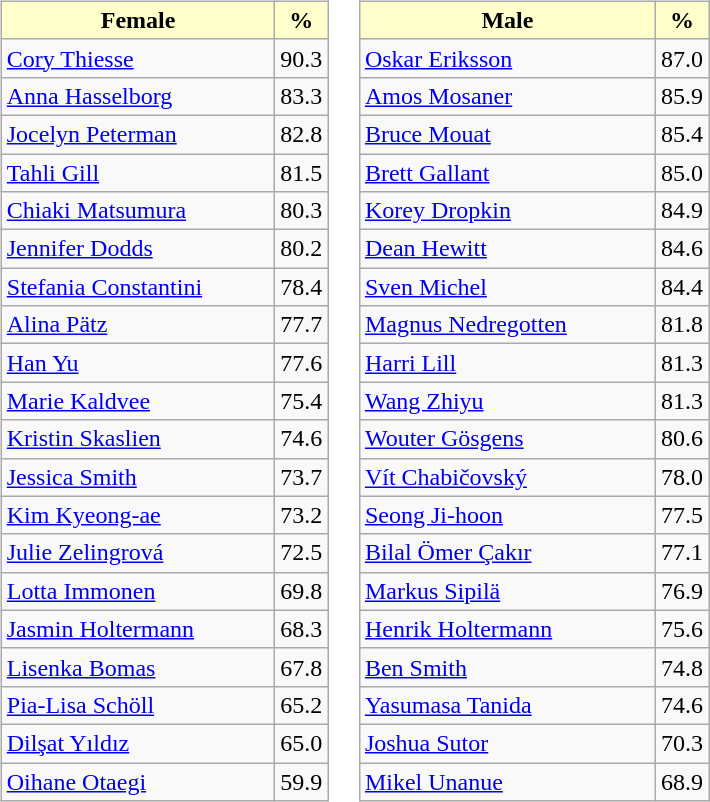<table>
<tr>
<td valign=top><br><table class="wikitable">
<tr>
<th style="background:#ffc; width:175px;">Female</th>
<th style="background:#ffc;">%</th>
</tr>
<tr>
<td> <a href='#'>Cory Thiesse</a></td>
<td>90.3</td>
</tr>
<tr>
<td> <a href='#'>Anna Hasselborg</a></td>
<td>83.3</td>
</tr>
<tr>
<td> <a href='#'>Jocelyn Peterman</a></td>
<td>82.8</td>
</tr>
<tr>
<td> <a href='#'>Tahli Gill</a></td>
<td>81.5</td>
</tr>
<tr>
<td> <a href='#'>Chiaki Matsumura</a></td>
<td>80.3</td>
</tr>
<tr>
<td> <a href='#'>Jennifer Dodds</a></td>
<td>80.2</td>
</tr>
<tr>
<td> <a href='#'>Stefania Constantini</a></td>
<td>78.4</td>
</tr>
<tr>
<td> <a href='#'>Alina Pätz</a></td>
<td>77.7</td>
</tr>
<tr>
<td> <a href='#'>Han Yu</a></td>
<td>77.6</td>
</tr>
<tr>
<td> <a href='#'>Marie Kaldvee</a></td>
<td>75.4</td>
</tr>
<tr>
<td> <a href='#'>Kristin Skaslien</a></td>
<td>74.6</td>
</tr>
<tr>
<td> <a href='#'>Jessica Smith</a></td>
<td>73.7</td>
</tr>
<tr>
<td> <a href='#'>Kim Kyeong-ae</a></td>
<td>73.2</td>
</tr>
<tr>
<td> <a href='#'>Julie Zelingrová</a></td>
<td>72.5</td>
</tr>
<tr>
<td> <a href='#'>Lotta Immonen</a></td>
<td>69.8</td>
</tr>
<tr>
<td> <a href='#'>Jasmin Holtermann</a></td>
<td>68.3</td>
</tr>
<tr>
<td> <a href='#'>Lisenka Bomas</a></td>
<td>67.8</td>
</tr>
<tr>
<td> <a href='#'>Pia-Lisa Schöll</a></td>
<td>65.2</td>
</tr>
<tr>
<td> <a href='#'>Dilşat Yıldız</a></td>
<td>65.0</td>
</tr>
<tr>
<td> <a href='#'>Oihane Otaegi</a></td>
<td>59.9</td>
</tr>
</table>
</td>
<td valign=top><br><table class="wikitable">
<tr>
<th style="background:#ffc; width:190px;">Male</th>
<th style="background:#ffc;">%</th>
</tr>
<tr>
<td> <a href='#'>Oskar Eriksson</a></td>
<td>87.0</td>
</tr>
<tr>
<td> <a href='#'>Amos Mosaner</a></td>
<td>85.9</td>
</tr>
<tr>
<td> <a href='#'>Bruce Mouat</a></td>
<td>85.4</td>
</tr>
<tr>
<td> <a href='#'>Brett Gallant</a></td>
<td>85.0</td>
</tr>
<tr>
<td> <a href='#'>Korey Dropkin</a></td>
<td>84.9</td>
</tr>
<tr>
<td> <a href='#'>Dean Hewitt</a></td>
<td>84.6</td>
</tr>
<tr>
<td> <a href='#'>Sven Michel</a></td>
<td>84.4</td>
</tr>
<tr>
<td> <a href='#'>Magnus Nedregotten</a></td>
<td>81.8</td>
</tr>
<tr>
<td> <a href='#'>Harri Lill</a></td>
<td>81.3</td>
</tr>
<tr>
<td> <a href='#'>Wang Zhiyu</a></td>
<td>81.3</td>
</tr>
<tr>
<td> <a href='#'>Wouter Gösgens</a></td>
<td>80.6</td>
</tr>
<tr>
<td> <a href='#'>Vít Chabičovský</a></td>
<td>78.0</td>
</tr>
<tr>
<td> <a href='#'>Seong Ji-hoon</a></td>
<td>77.5</td>
</tr>
<tr>
<td> <a href='#'>Bilal Ömer Çakır</a></td>
<td>77.1</td>
</tr>
<tr>
<td> <a href='#'>Markus Sipilä</a></td>
<td>76.9</td>
</tr>
<tr>
<td> <a href='#'>Henrik Holtermann</a></td>
<td>75.6</td>
</tr>
<tr>
<td> <a href='#'>Ben Smith</a></td>
<td>74.8</td>
</tr>
<tr>
<td> <a href='#'>Yasumasa Tanida</a></td>
<td>74.6</td>
</tr>
<tr>
<td> <a href='#'>Joshua Sutor</a></td>
<td>70.3</td>
</tr>
<tr>
<td> <a href='#'>Mikel Unanue</a></td>
<td>68.9</td>
</tr>
</table>
</td>
</tr>
</table>
